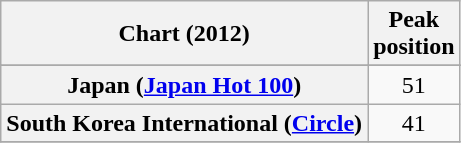<table class="wikitable sortable plainrowheaders">
<tr>
<th>Chart (2012)</th>
<th>Peak<br>position</th>
</tr>
<tr>
</tr>
<tr>
<th scope="row">Japan (<a href='#'>Japan Hot 100</a>)</th>
<td style="text-align:center;">51</td>
</tr>
<tr>
<th scope="row">South Korea International (<a href='#'>Circle</a>)</th>
<td style="text-align:center;">41</td>
</tr>
<tr>
</tr>
</table>
